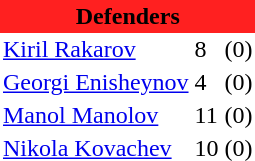<table class="toccolours" border="0" cellpadding="2" cellspacing="0" align="left" style="margin:0.5em;">
<tr>
<th colspan="4" align="center" bgcolor="#FF2020"><span>Defenders</span></th>
</tr>
<tr>
<td> <a href='#'>Kiril Rakarov</a></td>
<td>8</td>
<td>(0)</td>
</tr>
<tr>
<td> <a href='#'>Georgi Enisheynov</a></td>
<td>4</td>
<td>(0)</td>
</tr>
<tr>
<td> <a href='#'>Manol Manolov</a></td>
<td>11</td>
<td>(0)</td>
</tr>
<tr>
<td> <a href='#'>Nikola Kovachev</a></td>
<td>10</td>
<td>(0)</td>
</tr>
<tr>
</tr>
</table>
